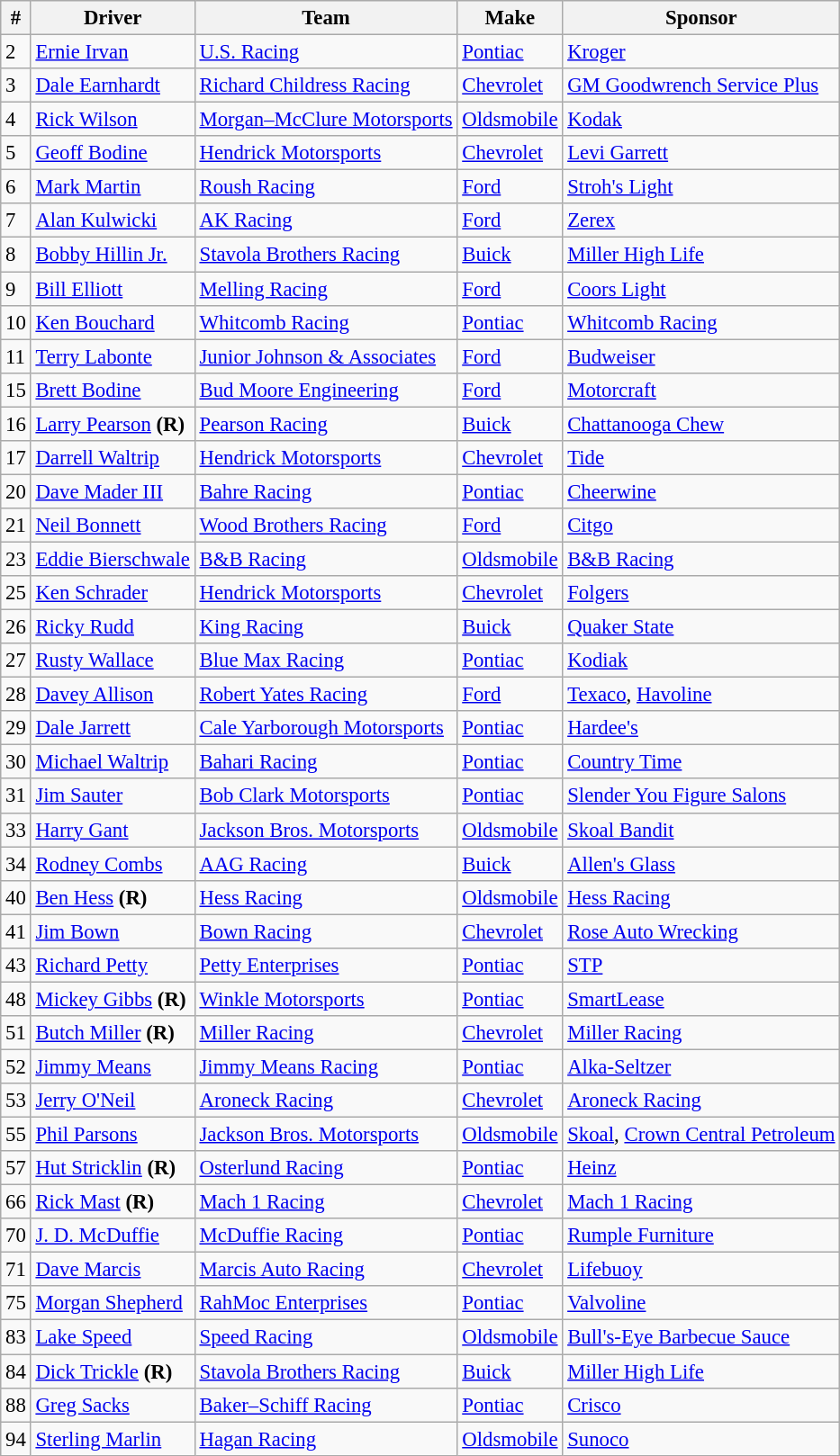<table class="wikitable" style="font-size:95%">
<tr>
<th>#</th>
<th>Driver</th>
<th>Team</th>
<th>Make</th>
<th>Sponsor</th>
</tr>
<tr>
<td>2</td>
<td><a href='#'>Ernie Irvan</a></td>
<td><a href='#'>U.S. Racing</a></td>
<td><a href='#'>Pontiac</a></td>
<td><a href='#'>Kroger</a></td>
</tr>
<tr>
<td>3</td>
<td><a href='#'>Dale Earnhardt</a></td>
<td><a href='#'>Richard Childress Racing</a></td>
<td><a href='#'>Chevrolet</a></td>
<td><a href='#'>GM Goodwrench Service Plus</a></td>
</tr>
<tr>
<td>4</td>
<td><a href='#'>Rick Wilson</a></td>
<td><a href='#'>Morgan–McClure Motorsports</a></td>
<td><a href='#'>Oldsmobile</a></td>
<td><a href='#'>Kodak</a></td>
</tr>
<tr>
<td>5</td>
<td><a href='#'>Geoff Bodine</a></td>
<td><a href='#'>Hendrick Motorsports</a></td>
<td><a href='#'>Chevrolet</a></td>
<td><a href='#'>Levi Garrett</a></td>
</tr>
<tr>
<td>6</td>
<td><a href='#'>Mark Martin</a></td>
<td><a href='#'>Roush Racing</a></td>
<td><a href='#'>Ford</a></td>
<td><a href='#'>Stroh's Light</a></td>
</tr>
<tr>
<td>7</td>
<td><a href='#'>Alan Kulwicki</a></td>
<td><a href='#'>AK Racing</a></td>
<td><a href='#'>Ford</a></td>
<td><a href='#'>Zerex</a></td>
</tr>
<tr>
<td>8</td>
<td><a href='#'>Bobby Hillin Jr.</a></td>
<td><a href='#'>Stavola Brothers Racing</a></td>
<td><a href='#'>Buick</a></td>
<td><a href='#'>Miller High Life</a></td>
</tr>
<tr>
<td>9</td>
<td><a href='#'>Bill Elliott</a></td>
<td><a href='#'>Melling Racing</a></td>
<td><a href='#'>Ford</a></td>
<td><a href='#'>Coors Light</a></td>
</tr>
<tr>
<td>10</td>
<td><a href='#'>Ken Bouchard</a></td>
<td><a href='#'>Whitcomb Racing</a></td>
<td><a href='#'>Pontiac</a></td>
<td><a href='#'>Whitcomb Racing</a></td>
</tr>
<tr>
<td>11</td>
<td><a href='#'>Terry Labonte</a></td>
<td><a href='#'>Junior Johnson & Associates</a></td>
<td><a href='#'>Ford</a></td>
<td><a href='#'>Budweiser</a></td>
</tr>
<tr>
<td>15</td>
<td><a href='#'>Brett Bodine</a></td>
<td><a href='#'>Bud Moore Engineering</a></td>
<td><a href='#'>Ford</a></td>
<td><a href='#'>Motorcraft</a></td>
</tr>
<tr>
<td>16</td>
<td><a href='#'>Larry Pearson</a> <strong>(R)</strong></td>
<td><a href='#'>Pearson Racing</a></td>
<td><a href='#'>Buick</a></td>
<td><a href='#'>Chattanooga Chew</a></td>
</tr>
<tr>
<td>17</td>
<td><a href='#'>Darrell Waltrip</a></td>
<td><a href='#'>Hendrick Motorsports</a></td>
<td><a href='#'>Chevrolet</a></td>
<td><a href='#'>Tide</a></td>
</tr>
<tr>
<td>20</td>
<td><a href='#'>Dave Mader III</a></td>
<td><a href='#'>Bahre Racing</a></td>
<td><a href='#'>Pontiac</a></td>
<td><a href='#'>Cheerwine</a></td>
</tr>
<tr>
<td>21</td>
<td><a href='#'>Neil Bonnett</a></td>
<td><a href='#'>Wood Brothers Racing</a></td>
<td><a href='#'>Ford</a></td>
<td><a href='#'>Citgo</a></td>
</tr>
<tr>
<td>23</td>
<td><a href='#'>Eddie Bierschwale</a></td>
<td><a href='#'>B&B Racing</a></td>
<td><a href='#'>Oldsmobile</a></td>
<td><a href='#'>B&B Racing</a></td>
</tr>
<tr>
<td>25</td>
<td><a href='#'>Ken Schrader</a></td>
<td><a href='#'>Hendrick Motorsports</a></td>
<td><a href='#'>Chevrolet</a></td>
<td><a href='#'>Folgers</a></td>
</tr>
<tr>
<td>26</td>
<td><a href='#'>Ricky Rudd</a></td>
<td><a href='#'>King Racing</a></td>
<td><a href='#'>Buick</a></td>
<td><a href='#'>Quaker State</a></td>
</tr>
<tr>
<td>27</td>
<td><a href='#'>Rusty Wallace</a></td>
<td><a href='#'>Blue Max Racing</a></td>
<td><a href='#'>Pontiac</a></td>
<td><a href='#'>Kodiak</a></td>
</tr>
<tr>
<td>28</td>
<td><a href='#'>Davey Allison</a></td>
<td><a href='#'>Robert Yates Racing</a></td>
<td><a href='#'>Ford</a></td>
<td><a href='#'>Texaco</a>, <a href='#'>Havoline</a></td>
</tr>
<tr>
<td>29</td>
<td><a href='#'>Dale Jarrett</a></td>
<td><a href='#'>Cale Yarborough Motorsports</a></td>
<td><a href='#'>Pontiac</a></td>
<td><a href='#'>Hardee's</a></td>
</tr>
<tr>
<td>30</td>
<td><a href='#'>Michael Waltrip</a></td>
<td><a href='#'>Bahari Racing</a></td>
<td><a href='#'>Pontiac</a></td>
<td><a href='#'>Country Time</a></td>
</tr>
<tr>
<td>31</td>
<td><a href='#'>Jim Sauter</a></td>
<td><a href='#'>Bob Clark Motorsports</a></td>
<td><a href='#'>Pontiac</a></td>
<td><a href='#'>Slender You Figure Salons</a></td>
</tr>
<tr>
<td>33</td>
<td><a href='#'>Harry Gant</a></td>
<td><a href='#'>Jackson Bros. Motorsports</a></td>
<td><a href='#'>Oldsmobile</a></td>
<td><a href='#'>Skoal Bandit</a></td>
</tr>
<tr>
<td>34</td>
<td><a href='#'>Rodney Combs</a></td>
<td><a href='#'>AAG Racing</a></td>
<td><a href='#'>Buick</a></td>
<td><a href='#'>Allen's Glass</a></td>
</tr>
<tr>
<td>40</td>
<td><a href='#'>Ben Hess</a> <strong>(R)</strong></td>
<td><a href='#'>Hess Racing</a></td>
<td><a href='#'>Oldsmobile</a></td>
<td><a href='#'>Hess Racing</a></td>
</tr>
<tr>
<td>41</td>
<td><a href='#'>Jim Bown</a></td>
<td><a href='#'>Bown Racing</a></td>
<td><a href='#'>Chevrolet</a></td>
<td><a href='#'>Rose Auto Wrecking</a></td>
</tr>
<tr>
<td>43</td>
<td><a href='#'>Richard Petty</a></td>
<td><a href='#'>Petty Enterprises</a></td>
<td><a href='#'>Pontiac</a></td>
<td><a href='#'>STP</a></td>
</tr>
<tr>
<td>48</td>
<td><a href='#'>Mickey Gibbs</a> <strong>(R)</strong></td>
<td><a href='#'>Winkle Motorsports</a></td>
<td><a href='#'>Pontiac</a></td>
<td><a href='#'>SmartLease</a></td>
</tr>
<tr>
<td>51</td>
<td><a href='#'>Butch Miller</a> <strong>(R)</strong></td>
<td><a href='#'>Miller Racing</a></td>
<td><a href='#'>Chevrolet</a></td>
<td><a href='#'>Miller Racing</a></td>
</tr>
<tr>
<td>52</td>
<td><a href='#'>Jimmy Means</a></td>
<td><a href='#'>Jimmy Means Racing</a></td>
<td><a href='#'>Pontiac</a></td>
<td><a href='#'>Alka-Seltzer</a></td>
</tr>
<tr>
<td>53</td>
<td><a href='#'>Jerry O'Neil</a></td>
<td><a href='#'>Aroneck Racing</a></td>
<td><a href='#'>Chevrolet</a></td>
<td><a href='#'>Aroneck Racing</a></td>
</tr>
<tr>
<td>55</td>
<td><a href='#'>Phil Parsons</a></td>
<td><a href='#'>Jackson Bros. Motorsports</a></td>
<td><a href='#'>Oldsmobile</a></td>
<td><a href='#'>Skoal</a>, <a href='#'>Crown Central Petroleum</a></td>
</tr>
<tr>
<td>57</td>
<td><a href='#'>Hut Stricklin</a> <strong>(R)</strong></td>
<td><a href='#'>Osterlund Racing</a></td>
<td><a href='#'>Pontiac</a></td>
<td><a href='#'>Heinz</a></td>
</tr>
<tr>
<td>66</td>
<td><a href='#'>Rick Mast</a> <strong>(R)</strong></td>
<td><a href='#'>Mach 1 Racing</a></td>
<td><a href='#'>Chevrolet</a></td>
<td><a href='#'>Mach 1 Racing</a></td>
</tr>
<tr>
<td>70</td>
<td><a href='#'>J. D. McDuffie</a></td>
<td><a href='#'>McDuffie Racing</a></td>
<td><a href='#'>Pontiac</a></td>
<td><a href='#'>Rumple Furniture</a></td>
</tr>
<tr>
<td>71</td>
<td><a href='#'>Dave Marcis</a></td>
<td><a href='#'>Marcis Auto Racing</a></td>
<td><a href='#'>Chevrolet</a></td>
<td><a href='#'>Lifebuoy</a></td>
</tr>
<tr>
<td>75</td>
<td><a href='#'>Morgan Shepherd</a></td>
<td><a href='#'>RahMoc Enterprises</a></td>
<td><a href='#'>Pontiac</a></td>
<td><a href='#'>Valvoline</a></td>
</tr>
<tr>
<td>83</td>
<td><a href='#'>Lake Speed</a></td>
<td><a href='#'>Speed Racing</a></td>
<td><a href='#'>Oldsmobile</a></td>
<td><a href='#'>Bull's-Eye Barbecue Sauce</a></td>
</tr>
<tr>
<td>84</td>
<td><a href='#'>Dick Trickle</a> <strong>(R)</strong></td>
<td><a href='#'>Stavola Brothers Racing</a></td>
<td><a href='#'>Buick</a></td>
<td><a href='#'>Miller High Life</a></td>
</tr>
<tr>
<td>88</td>
<td><a href='#'>Greg Sacks</a></td>
<td><a href='#'>Baker–Schiff Racing</a></td>
<td><a href='#'>Pontiac</a></td>
<td><a href='#'>Crisco</a></td>
</tr>
<tr>
<td>94</td>
<td><a href='#'>Sterling Marlin</a></td>
<td><a href='#'>Hagan Racing</a></td>
<td><a href='#'>Oldsmobile</a></td>
<td><a href='#'>Sunoco</a></td>
</tr>
</table>
